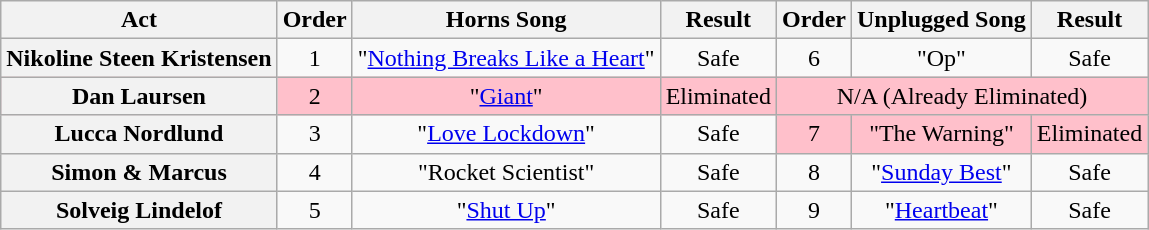<table class="wikitable plainrowheaders" style="text-align:center;">
<tr>
<th scope="col">Act</th>
<th scope="col">Order</th>
<th scope="col">Horns Song</th>
<th scope="col">Result</th>
<th scope="col">Order</th>
<th scope="col">Unplugged Song</th>
<th scope="col">Result</th>
</tr>
<tr>
<th scope=row>Nikoline Steen Kristensen</th>
<td>1</td>
<td>"<a href='#'>Nothing Breaks Like a Heart</a>"</td>
<td>Safe</td>
<td>6</td>
<td>"Op"</td>
<td>Safe</td>
</tr>
<tr style="background:pink">
<th scope=row>Dan Laursen</th>
<td>2</td>
<td>"<a href='#'>Giant</a>"</td>
<td>Eliminated</td>
<td colspan="3">N/A (Already Eliminated)</td>
</tr>
<tr>
<th scope=row>Lucca Nordlund</th>
<td>3</td>
<td>"<a href='#'>Love Lockdown</a>"</td>
<td>Safe</td>
<td style="background:pink">7</td>
<td style="background:pink">"The Warning"</td>
<td style="background:pink">Eliminated</td>
</tr>
<tr>
<th scope=row>Simon & Marcus</th>
<td>4</td>
<td>"Rocket Scientist"</td>
<td>Safe</td>
<td>8</td>
<td>"<a href='#'>Sunday Best</a>"</td>
<td>Safe</td>
</tr>
<tr>
<th scope=row>Solveig Lindelof</th>
<td>5</td>
<td>"<a href='#'>Shut Up</a>"</td>
<td>Safe</td>
<td>9</td>
<td>"<a href='#'>Heartbeat</a>"</td>
<td>Safe</td>
</tr>
</table>
